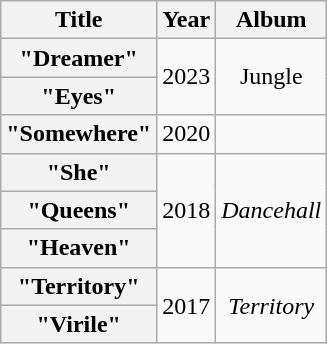<table class="wikitable plainrowheaders" style="text-align:center;" border="1">
<tr>
<th scope="col">Title</th>
<th scope="col">Year</th>
<th scope="col">Album</th>
</tr>
<tr>
<th scope="row">"Dreamer"</th>
<td rowspan="2">2023</td>
<td rowspan="2">Jungle</td>
</tr>
<tr>
<th scope="row">"Eyes"</th>
</tr>
<tr>
<th scope="row">"Somewhere"<br></th>
<td>2020</td>
<td></td>
</tr>
<tr>
<th scope="row">"She"</th>
<td rowspan="3">2018</td>
<td rowspan="3"><em>Dancehall</em></td>
</tr>
<tr>
<th scope="row">"Queens"</th>
</tr>
<tr>
<th scope="row">"Heaven"</th>
</tr>
<tr>
<th scope="row">"Territory"</th>
<td rowspan="2">2017</td>
<td rowspan="2"><em>Territory</em></td>
</tr>
<tr>
<th scope="row">"Virile"</th>
</tr>
</table>
